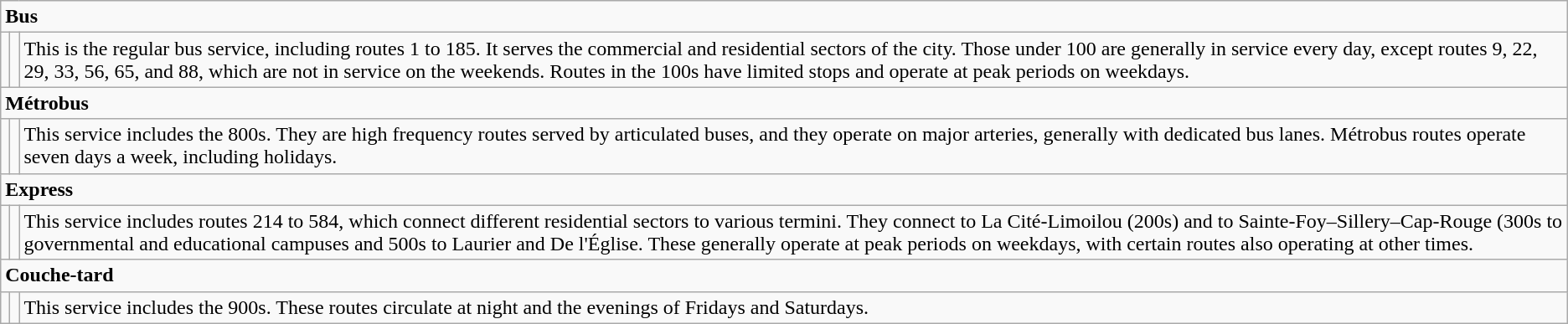<table class="wikitable centre">
<tr>
<td colspan="3"><strong>Bus</strong></td>
</tr>
<tr>
<td></td>
<td></td>
<td>This is the regular bus service, including routes 1 to 185. It serves the commercial and residential sectors of the city. Those under 100 are generally in service every day, except routes 9, 22, 29, 33, 56, 65, and 88, which are not in service on the weekends. Routes in the 100s have limited stops and operate at peak periods on weekdays.</td>
</tr>
<tr>
<td colspan="3"><strong>Métrobus</strong></td>
</tr>
<tr>
<td></td>
<td></td>
<td>This service includes the 800s. They are high frequency routes served by articulated buses, and they operate on major arteries, generally with dedicated bus lanes. Métrobus routes operate seven days a week, including holidays.</td>
</tr>
<tr>
<td colspan="3"><strong>Express</strong></td>
</tr>
<tr>
<td></td>
<td></td>
<td>This service includes routes 214 to 584, which connect different residential sectors to various termini. They connect to La Cité-Limoilou (200s) and to Sainte-Foy–Sillery–Cap-Rouge (300s to governmental and educational campuses and 500s to Laurier and De l'Église. These generally operate at peak periods on weekdays, with certain routes also operating at other times.</td>
</tr>
<tr>
<td colspan="3"><strong>Couche-tard</strong></td>
</tr>
<tr>
<td></td>
<td></td>
<td>This service includes the 900s. These routes circulate at night and the evenings of Fridays and Saturdays.</td>
</tr>
</table>
